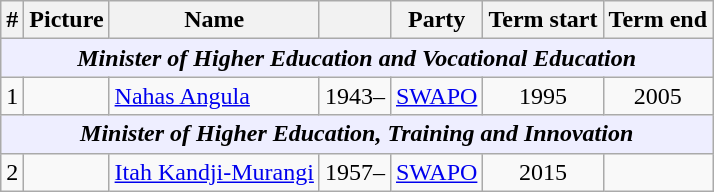<table class="wikitable" style="text-align:center;">
<tr>
<th>#</th>
<th>Picture</th>
<th>Name</th>
<th></th>
<th>Party</th>
<th>Term start</th>
<th>Term end</th>
</tr>
<tr>
<th style="background:#EEEEFF" align="center" colspan="7"><em>Minister of Higher Education and Vocational Education</em></th>
</tr>
<tr>
<td>1</td>
<td></td>
<td style="text-align:left;"><a href='#'>Nahas Angula</a></td>
<td>1943–</td>
<td><a href='#'>SWAPO</a></td>
<td>1995</td>
<td>2005</td>
</tr>
<tr>
<th style="background:#EEEEFF" align="center" colspan="7"><em>Minister of Higher Education, Training and Innovation</em></th>
</tr>
<tr>
<td>2</td>
<td></td>
<td style="text-align:left;"><a href='#'>Itah Kandji-Murangi</a></td>
<td>1957–</td>
<td><a href='#'>SWAPO</a></td>
<td>2015</td>
<td></td>
</tr>
</table>
